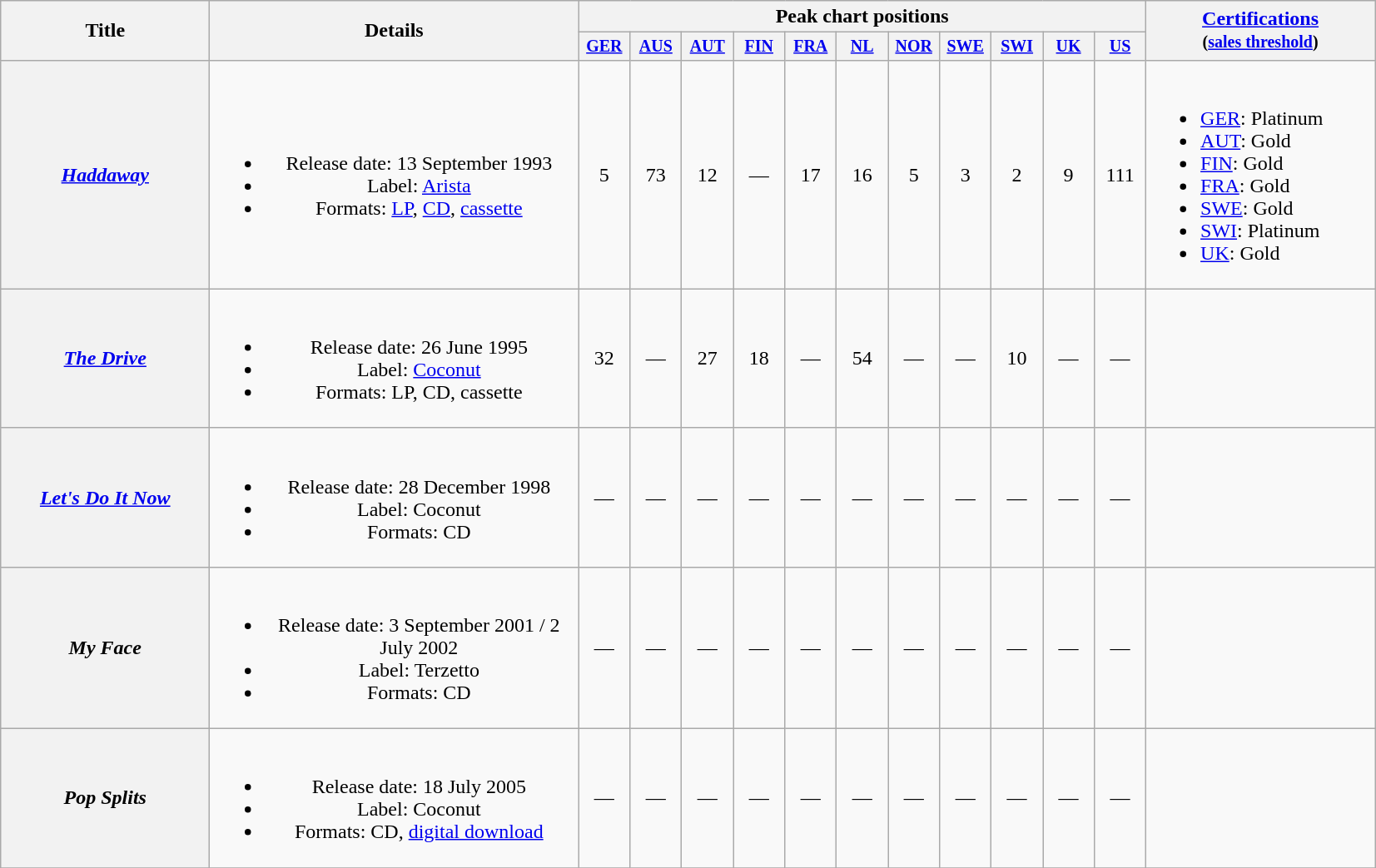<table class="wikitable plainrowheaders" style="text-align:center;">
<tr>
<th rowspan="2" style="width:10em;">Title</th>
<th rowspan="2" style="width:18em;">Details</th>
<th colspan="11">Peak chart positions</th>
<th rowspan="2" style="width:11em;"><a href='#'>Certifications</a><br><small>(<a href='#'>sales threshold</a>)</small></th>
</tr>
<tr style="font-size:smaller;">
<th width="35"><a href='#'>GER</a><br></th>
<th width="35"><a href='#'>AUS</a><br></th>
<th width="35"><a href='#'>AUT</a><br></th>
<th width="35"><a href='#'>FIN</a><br></th>
<th width="35"><a href='#'>FRA</a><br></th>
<th width="35"><a href='#'>NL</a><br></th>
<th width="35"><a href='#'>NOR</a><br></th>
<th width="35"><a href='#'>SWE</a><br></th>
<th width="35"><a href='#'>SWI</a><br></th>
<th width="35"><a href='#'>UK</a><br></th>
<th width="35"><a href='#'>US</a><br></th>
</tr>
<tr>
<th scope="row"><em><a href='#'>Haddaway</a></em></th>
<td><br><ul><li>Release date: 13 September 1993</li><li>Label: <a href='#'>Arista</a></li><li>Formats: <a href='#'>LP</a>, <a href='#'>CD</a>, <a href='#'>cassette</a></li></ul></td>
<td>5</td>
<td>73</td>
<td>12</td>
<td>—</td>
<td>17</td>
<td>16</td>
<td>5</td>
<td>3</td>
<td>2</td>
<td>9</td>
<td>111</td>
<td align="left"><br><ul><li><a href='#'>GER</a>: Platinum</li><li><a href='#'>AUT</a>: Gold</li><li><a href='#'>FIN</a>: Gold</li><li><a href='#'>FRA</a>: Gold</li><li><a href='#'>SWE</a>: Gold</li><li><a href='#'>SWI</a>: Platinum</li><li><a href='#'>UK</a>: Gold</li></ul></td>
</tr>
<tr>
<th scope="row"><em><a href='#'>The Drive</a></em></th>
<td><br><ul><li>Release date: 26 June 1995</li><li>Label: <a href='#'>Coconut</a></li><li>Formats: LP, CD, cassette</li></ul></td>
<td>32</td>
<td>—</td>
<td>27</td>
<td>18</td>
<td>—</td>
<td>54</td>
<td>—</td>
<td>—</td>
<td>10</td>
<td>—</td>
<td>—</td>
<td></td>
</tr>
<tr>
<th scope="row"><em><a href='#'>Let's Do It Now</a></em></th>
<td><br><ul><li>Release date: 28 December 1998</li><li>Label: Coconut</li><li>Formats: CD</li></ul></td>
<td>—</td>
<td>—</td>
<td>—</td>
<td>—</td>
<td>—</td>
<td>—</td>
<td>—</td>
<td>—</td>
<td>—</td>
<td>—</td>
<td>—</td>
<td></td>
</tr>
<tr>
<th scope="row"><em>My Face</em><br></th>
<td><br><ul><li>Release date: 3 September 2001 / 2 July 2002</li><li>Label: Terzetto</li><li>Formats: CD</li></ul></td>
<td>—</td>
<td>—</td>
<td>—</td>
<td>—</td>
<td>—</td>
<td>—</td>
<td>—</td>
<td>—</td>
<td>—</td>
<td>—</td>
<td>—</td>
<td></td>
</tr>
<tr>
<th scope="row"><em>Pop Splits</em></th>
<td><br><ul><li>Release date: 18 July 2005</li><li>Label: Coconut</li><li>Formats: CD, <a href='#'>digital download</a></li></ul></td>
<td>—</td>
<td>—</td>
<td>—</td>
<td>—</td>
<td>—</td>
<td>—</td>
<td>—</td>
<td>—</td>
<td>—</td>
<td>—</td>
<td>—</td>
<td></td>
</tr>
<tr>
</tr>
</table>
